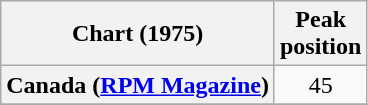<table class="wikitable sortable plainrowheaders" style="text-align:center">
<tr>
<th scope="col">Chart (1975)</th>
<th scope="col">Peak<br>position</th>
</tr>
<tr>
<th scope="row">Canada (<a href='#'>RPM Magazine</a>)</th>
<td>45</td>
</tr>
<tr>
</tr>
</table>
